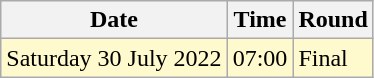<table class="wikitable">
<tr>
<th>Date</th>
<th>Time</th>
<th>Round</th>
</tr>
<tr>
<td style=background:lemonchiffon>Saturday 30 July 2022</td>
<td style=background:lemonchiffon>07:00</td>
<td style=background:lemonchiffon>Final</td>
</tr>
</table>
